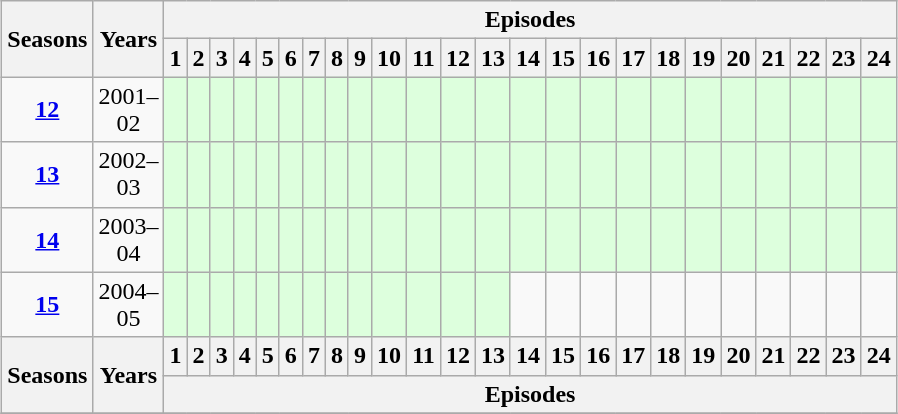<table class="wikitable" style="text-align:center; margin:auto; width:5%;">
<tr>
<th colspan="1" rowspan="2" style="text-align:center;">Seasons</th>
<th colspan="1" rowspan="2" style="text-align:center;">Years</th>
<th colspan="24"  style="text-align:center;">Episodes</th>
</tr>
<tr>
<th colspan="1" style="text-align:center;">1</th>
<th colspan="1" style="text-align:center;">2</th>
<th colspan="1" style="text-align:center;">3</th>
<th colspan="1" style="text-align:center;">4</th>
<th colspan="1" style="text-align:center;">5</th>
<th colspan="1" style="text-align:center;">6</th>
<th colspan="1" style="text-align:center;">7</th>
<th colspan="1" style="text-align:center;">8</th>
<th colspan="1" style="text-align:center;">9</th>
<th colspan="1" style="text-align:center;">10</th>
<th colspan="1" style="text-align:center;">11</th>
<th colspan="1" style="text-align:center;">12</th>
<th colspan="1" style="text-align:center;">13</th>
<th colspan="1" style="text-align:center;">14</th>
<th colspan="1" style="text-align:center;">15</th>
<th colspan="1" style="text-align:center;">16</th>
<th colspan="1" style="text-align:center;">17</th>
<th colspan="1" style="text-align:center;">18</th>
<th colspan="1" style="text-align:center;">19</th>
<th colspan="1" style="text-align:center;">20</th>
<th colspan="1" style="text-align:center;">21</th>
<th colspan="1" style="text-align:center;">22</th>
<th colspan="1" style="text-align:center;">23</th>
<th colspan="1" style="text-align:center;">24</th>
</tr>
<tr>
<td><strong><a href='#'>12</a></strong></td>
<td>2001–02</td>
<td colspan="1" style="background:#dfd; text-align:center;"></td>
<td colspan="1" style="background:#dfd; text-align:center;"></td>
<td colspan="1" style="background:#dfd; text-align:center;"></td>
<td colspan="1" style="background:#dfd; text-align:center;"></td>
<td colspan="1" style="background:#dfd; text-align:center;"></td>
<td colspan="1" style="background:#dfd; text-align:center;"></td>
<td colspan="1" style="background:#dfd; text-align:center;"></td>
<td colspan="1" style="background:#dfd; text-align:center;"></td>
<td colspan="1" style="background:#dfd; text-align:center;"></td>
<td colspan="1" style="background:#dfd; text-align:center;"></td>
<td colspan="1" style="background:#dfd; text-align:center;"></td>
<td colspan="1" style="background:#dfd; text-align:center;"></td>
<td colspan="1" style="background:#dfd; text-align:center;"></td>
<td colspan="1" style="background:#dfd; text-align:center;"></td>
<td colspan="1" style="background:#dfd; text-align:center;"></td>
<td colspan="1" style="background:#dfd; text-align:center;"></td>
<td colspan="1" style="background:#dfd; text-align:center;"></td>
<td colspan="1" style="background:#dfd; text-align:center;"></td>
<td colspan="1" style="background:#dfd; text-align:center;"></td>
<td colspan="1" style="background:#dfd; text-align:center;"></td>
<td colspan="1" style="background:#dfd; text-align:center;"></td>
<td colspan="1" style="background:#dfd; text-align:center;"></td>
<td colspan="1" style="background:#dfd; text-align:center;"></td>
<td colspan="1" style="background:#dfd; text-align:center;"></td>
</tr>
<tr>
<td><strong><a href='#'>13</a></strong></td>
<td>2002–03</td>
<td colspan="1" style="background:#dfd; text-align:center;"></td>
<td colspan="1" style="background:#dfd; text-align:center;"></td>
<td colspan="1" style="background:#dfd; text-align:center;"></td>
<td colspan="1" style="background:#dfd; text-align:center;"></td>
<td colspan="1" style="background:#dfd; text-align:center;"></td>
<td colspan="1" style="background:#dfd; text-align:center;"></td>
<td colspan="1" style="background:#dfd; text-align:center;"></td>
<td colspan="1" style="background:#dfd; text-align:center;"></td>
<td colspan="1" style="background:#dfd; text-align:center;"></td>
<td colspan="1" style="background:#dfd; text-align:center;"></td>
<td colspan="1" style="background:#dfd; text-align:center;"></td>
<td colspan="1" style="background:#dfd; text-align:center;"></td>
<td colspan="1" style="background:#dfd; text-align:center;"></td>
<td colspan="1" style="background:#dfd; text-align:center;"></td>
<td colspan="1" style="background:#dfd; text-align:center;"></td>
<td colspan="1" style="background:#dfd; text-align:center;"></td>
<td colspan="1" style="background:#dfd; text-align:center;"></td>
<td colspan="1" style="background:#dfd; text-align:center;"></td>
<td colspan="1" style="background:#dfd; text-align:center;"></td>
<td colspan="1" style="background:#dfd; text-align:center;"></td>
<td colspan="1" style="background:#dfd; text-align:center;"></td>
<td colspan="1" style="background:#dfd; text-align:center;"></td>
<td colspan="1" style="background:#dfd; text-align:center;"></td>
<td colspan="1" style="background:#dfd; text-align:center;"></td>
</tr>
<tr>
<td><strong><a href='#'>14</a></strong></td>
<td>2003–04</td>
<td colspan="1" style="background:#dfd; text-align:center;"></td>
<td colspan="1" style="background:#dfd; text-align:center;"></td>
<td colspan="1" style="background:#dfd; text-align:center;"></td>
<td colspan="1" style="background:#dfd; text-align:center;"></td>
<td colspan="1" style="background:#dfd; text-align:center;"></td>
<td colspan="1" style="background:#dfd; text-align:center;"></td>
<td colspan="1" style="background:#dfd; text-align:center;"></td>
<td colspan="1" style="background:#dfd; text-align:center;"></td>
<td colspan="1" style="background:#dfd; text-align:center;"></td>
<td colspan="1" style="background:#dfd; text-align:center;"></td>
<td colspan="1" style="background:#dfd; text-align:center;"></td>
<td colspan="1" style="background:#dfd; text-align:center;"></td>
<td colspan="1" style="background:#dfd; text-align:center;"></td>
<td colspan="1" style="background:#dfd; text-align:center;"></td>
<td colspan="1" style="background:#dfd; text-align:center;"></td>
<td colspan="1" style="background:#dfd; text-align:center;"></td>
<td colspan="1" style="background:#dfd; text-align:center;"></td>
<td colspan="1" style="background:#dfd; text-align:center;"></td>
<td colspan="1" style="background:#dfd; text-align:center;"></td>
<td colspan="1" style="background:#dfd; text-align:center;"></td>
<td colspan="1" style="background:#dfd; text-align:center;"></td>
<td colspan="1" style="background:#dfd; text-align:center;"></td>
<td colspan="1" style="background:#dfd; text-align:center;"></td>
<td colspan="1" style="background:#dfd; text-align:center;"></td>
</tr>
<tr>
<td><strong><a href='#'>15</a></strong></td>
<td>2004–05</td>
<td colspan="1" style="background:#dfd; text-align:center;"></td>
<td colspan="1" style="background:#dfd; text-align:center;"></td>
<td colspan="1" style="background:#dfd; text-align:center;"></td>
<td colspan="1" style="background:#dfd; text-align:center;"></td>
<td colspan="1" style="background:#dfd; text-align:center;"></td>
<td colspan="1" style="background:#dfd; text-align:center;"></td>
<td colspan="1" style="background:#dfd; text-align:center;"></td>
<td colspan="1" style="background:#dfd; text-align:center;"></td>
<td colspan="1" style="background:#dfd; text-align:center;"></td>
<td colspan="1" style="background:#dfd; text-align:center;"></td>
<td colspan="1" style="background:#dfd; text-align:center;"></td>
<td colspan="1" style="background:#dfd; text-align:center;"></td>
<td colspan="1" style="background:#dfd; text-align:center;"></td>
<td></td>
<td></td>
<td></td>
<td></td>
<td></td>
<td></td>
<td></td>
<td></td>
<td></td>
<td></td>
<td></td>
</tr>
<tr>
<th rowspan="2" colspan="1" style="text-align:center;">Seasons</th>
<th colspan="1" rowspan="2" style="text-align:center;">Years</th>
<th colspan="1" style="text-align:center;">1</th>
<th colspan="1" style="text-align:center;">2</th>
<th colspan="1" style="text-align:center;">3</th>
<th colspan="1" style="text-align:center;">4</th>
<th colspan="1" style="text-align:center;">5</th>
<th colspan="1" style="text-align:center;">6</th>
<th colspan="1" style="text-align:center;">7</th>
<th colspan="1" style="text-align:center;">8</th>
<th colspan="1" style="text-align:center;">9</th>
<th colspan="1" style="text-align:center;">10</th>
<th colspan="1" style="text-align:center;">11</th>
<th colspan="1" style="text-align:center;">12</th>
<th colspan="1" style="text-align:center;">13</th>
<th colspan="1" style="text-align:center;">14</th>
<th colspan="1" style="text-align:center;">15</th>
<th colspan="1" style="text-align:center;">16</th>
<th colspan="1" style="text-align:center;">17</th>
<th colspan="1" style="text-align:center;">18</th>
<th colspan="1" style="text-align:center;">19</th>
<th colspan="1" style="text-align:center;">20</th>
<th colspan="1" style="text-align:center;">21</th>
<th colspan="1" style="text-align:center;">22</th>
<th colspan="1" style="text-align:center;">23</th>
<th colspan="1" style="text-align:center;">24</th>
</tr>
<tr>
<th colspan="24"  style="text-align:center;">Episodes</th>
</tr>
<tr>
</tr>
</table>
